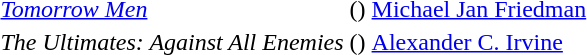<table>
<tr>
<td><em><a href='#'>Tomorrow Men</a></em></td>
<td>()</td>
<td><a href='#'>Michael Jan Friedman</a></td>
</tr>
<tr>
<td><em>The Ultimates: Against All Enemies</em></td>
<td>()</td>
<td><a href='#'>Alexander C. Irvine</a></td>
</tr>
</table>
